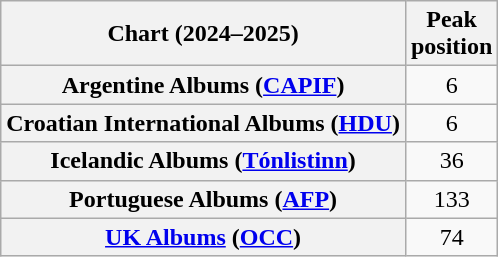<table class="wikitable sortable plainrowheaders" style="text-align:center;">
<tr>
<th>Chart (2024–2025)</th>
<th>Peak<br>position</th>
</tr>
<tr>
<th scope="row">Argentine Albums (<a href='#'>CAPIF</a>)</th>
<td>6</td>
</tr>
<tr>
<th scope="row">Croatian International Albums (<a href='#'>HDU</a>)</th>
<td>6</td>
</tr>
<tr>
<th scope="row">Icelandic Albums (<a href='#'>Tónlistinn</a>)</th>
<td>36</td>
</tr>
<tr>
<th scope="row">Portuguese Albums (<a href='#'>AFP</a>)</th>
<td>133</td>
</tr>
<tr>
<th scope="row"><a href='#'>UK Albums</a> (<a href='#'>OCC</a>)</th>
<td>74</td>
</tr>
</table>
